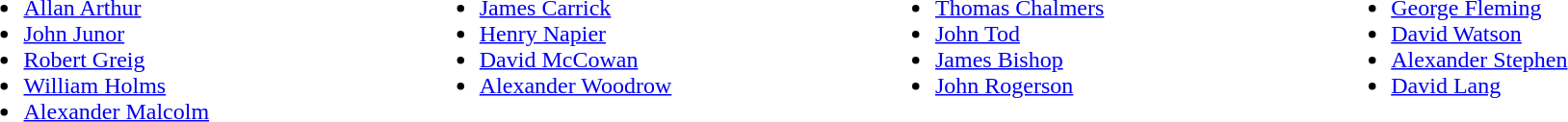<table style="width:100%;">
<tr>
<td style="vertical-align:top; width:20%;"><br><ul><li> <a href='#'>Allan Arthur</a></li><li> <a href='#'>John Junor</a></li><li> <a href='#'>Robert Greig</a></li><li> <a href='#'>William Holms</a></li><li> <a href='#'>Alexander Malcolm</a></li></ul></td>
<td style="vertical-align:top; width:20%;"><br><ul><li> <a href='#'>James Carrick</a></li><li> <a href='#'>Henry Napier</a></li><li> <a href='#'>David McCowan</a></li><li> <a href='#'>Alexander Woodrow</a></li></ul></td>
<td style="vertical-align:top; width:20%;"><br><ul><li> <a href='#'>Thomas Chalmers</a></li><li> <a href='#'>John Tod</a></li><li> <a href='#'>James Bishop</a></li><li> <a href='#'>John Rogerson</a></li></ul></td>
<td style="vertical-align:top; width:20%;"><br><ul><li> <a href='#'>George Fleming</a></li><li> <a href='#'>David Watson</a></li><li> <a href='#'>Alexander Stephen</a></li><li> <a href='#'>David Lang</a></li></ul></td>
</tr>
</table>
